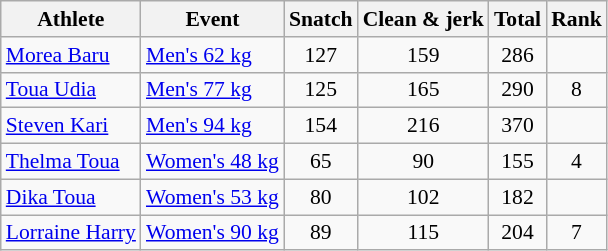<table class="wikitable" style="font-size:90%;text-align:center">
<tr>
<th>Athlete</th>
<th>Event</th>
<th>Snatch</th>
<th>Clean & jerk</th>
<th>Total</th>
<th>Rank</th>
</tr>
<tr align=center>
<td align=left><a href='#'>Morea Baru</a></td>
<td align=left><a href='#'>Men's 62 kg</a></td>
<td>127</td>
<td>159</td>
<td>286</td>
<td></td>
</tr>
<tr align=center>
<td align=left><a href='#'>Toua Udia</a></td>
<td align=left><a href='#'>Men's 77 kg</a></td>
<td>125</td>
<td>165</td>
<td>290</td>
<td>8</td>
</tr>
<tr align=center>
<td align=left><a href='#'>Steven Kari</a></td>
<td align=left><a href='#'>Men's 94 kg</a></td>
<td>154</td>
<td>216</td>
<td>370</td>
<td></td>
</tr>
<tr align=center>
<td align=left><a href='#'>Thelma Toua</a></td>
<td align=left><a href='#'>Women's 48 kg</a></td>
<td>65</td>
<td>90</td>
<td>155</td>
<td>4</td>
</tr>
<tr align=center>
<td align=left><a href='#'>Dika Toua</a></td>
<td align=left><a href='#'>Women's 53 kg</a></td>
<td>80</td>
<td>102</td>
<td>182</td>
<td></td>
</tr>
<tr align=center>
<td align=left><a href='#'>Lorraine Harry</a></td>
<td align=left><a href='#'>Women's 90 kg</a></td>
<td>89</td>
<td>115</td>
<td>204</td>
<td>7</td>
</tr>
</table>
